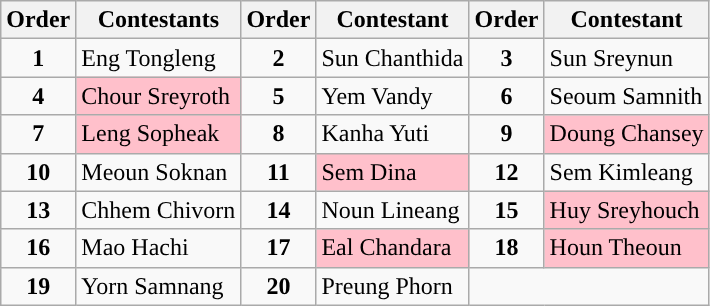<table class="wikitable">
<tr>
<th>Order</th>
<th>Contestants</th>
<th>Order</th>
<th>Contestant</th>
<th>Order</th>
<th>Contestant</th>
</tr>
<tr>
<td align="center"><strong>1</strong></td>
<td>Eng Tongleng</td>
<td align="center"><strong>2</strong></td>
<td>Sun Chanthida</td>
<td align="center"><strong>3</strong></td>
<td>Sun Sreynun</td>
</tr>
<tr>
<td align="center"><strong>4</strong></td>
<td style="background:pink">Chour Sreyroth</td>
<td align="center"><strong>5</strong></td>
<td>Yem Vandy</td>
<td align="center"><strong>6</strong></td>
<td>Seoum Samnith</td>
</tr>
<tr>
<td align="center"><strong>7</strong></td>
<td style="background:pink">Leng Sopheak</td>
<td align="center"><strong>8</strong></td>
<td>Kanha Yuti</td>
<td align="center"><strong>9</strong></td>
<td style="background:pink">Doung Chansey</td>
</tr>
<tr>
<td align="center"><strong>10</strong></td>
<td>Meoun Soknan</td>
<td align="center"><strong>11</strong></td>
<td style="background:pink">Sem Dina</td>
<td align="center"><strong>12</strong></td>
<td>Sem Kimleang</td>
</tr>
<tr>
<td align="center"><strong>13</strong></td>
<td>Chhem Chivorn</td>
<td align="center"><strong>14</strong></td>
<td>Noun Lineang</td>
<td align="center"><strong>15</strong></td>
<td style="background:pink">Huy Sreyhouch</td>
</tr>
<tr>
<td align="center"><strong>16</strong></td>
<td>Mao Hachi</td>
<td align="center"><strong>17</strong></td>
<td style="background:pink">Eal Chandara</td>
<td align="center"><strong>18</strong></td>
<td style="background:pink">Houn Theoun</td>
</tr>
<tr>
<td align="center"><strong>19</strong></td>
<td>Yorn Samnang</td>
<td align="center"><strong>20</strong></td>
<td>Preung Phorn</td>
</tr>
</table>
